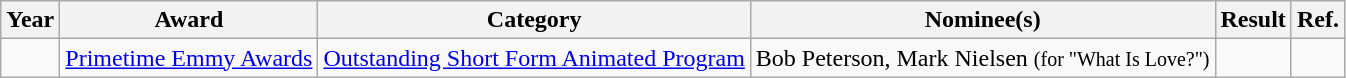<table class="wikitable">
<tr>
<th>Year</th>
<th>Award</th>
<th>Category</th>
<th>Nominee(s)</th>
<th>Result</th>
<th>Ref.</th>
</tr>
<tr>
<td></td>
<td><a href='#'>Primetime Emmy Awards</a></td>
<td><a href='#'>Outstanding Short Form Animated Program</a></td>
<td>Bob Peterson, Mark Nielsen <small>(for "What Is Love?")</small></td>
<td></td>
<td align="center"></td>
</tr>
</table>
